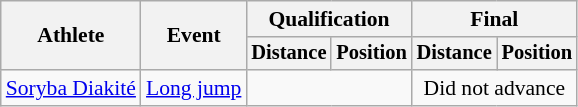<table class="wikitable" style="font-size:90%">
<tr>
<th rowspan="2">Athlete</th>
<th rowspan="2">Event</th>
<th colspan="2">Qualification</th>
<th colspan="2">Final</th>
</tr>
<tr style="font-size:95%">
<th>Distance</th>
<th>Position</th>
<th>Distance</th>
<th>Position</th>
</tr>
<tr align=center>
<td align=left><a href='#'>Soryba Diakité</a></td>
<td align=left><a href='#'>Long jump</a></td>
<td colspan=2></td>
<td colspan=2>Did not advance</td>
</tr>
</table>
